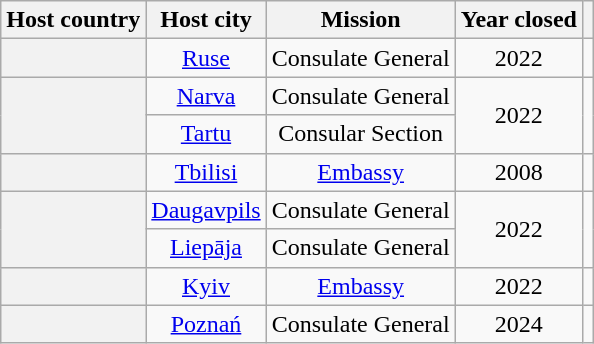<table class="wikitable plainrowheaders" style="text-align:center;">
<tr>
<th scope="col">Host country</th>
<th scope="col">Host city</th>
<th scope="col">Mission</th>
<th scope="col">Year closed</th>
<th scope="col"></th>
</tr>
<tr>
<th scope="row"></th>
<td><a href='#'>Ruse</a></td>
<td>Consulate General</td>
<td>2022</td>
<td></td>
</tr>
<tr>
<th rowspan="2"></th>
<td><a href='#'>Narva</a></td>
<td>Consulate General</td>
<td rowspan="2">2022</td>
<td rowspan="2"></td>
</tr>
<tr>
<td><a href='#'>Tartu</a></td>
<td>Consular Section</td>
</tr>
<tr>
<th scope="row"></th>
<td><a href='#'>Tbilisi</a></td>
<td><a href='#'>Embassy</a></td>
<td>2008</td>
<td></td>
</tr>
<tr>
<th rowspan="2" scope="row"></th>
<td><a href='#'>Daugavpils</a></td>
<td>Consulate General</td>
<td rowspan="2">2022</td>
<td rowspan="2"></td>
</tr>
<tr>
<td><a href='#'>Liepāja</a></td>
<td>Consulate General</td>
</tr>
<tr>
<th scope="row"></th>
<td><a href='#'>Kyiv</a></td>
<td><a href='#'>Embassy</a></td>
<td>2022</td>
<td></td>
</tr>
<tr>
<th></th>
<td><a href='#'>Poznań</a></td>
<td>Consulate General</td>
<td>2024</td>
<td></td>
</tr>
</table>
